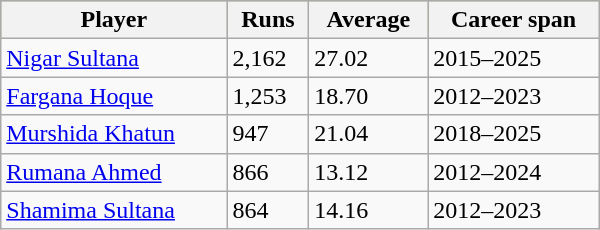<table class="wikitable"  style="width: 400px;">
<tr bgcolor=#bdb76b>
<th>Player</th>
<th>Runs</th>
<th>Average</th>
<th>Career span</th>
</tr>
<tr>
<td><a href='#'>Nigar Sultana</a></td>
<td>2,162</td>
<td>27.02</td>
<td>2015–2025</td>
</tr>
<tr>
<td><a href='#'>Fargana Hoque</a></td>
<td>1,253</td>
<td>18.70</td>
<td>2012–2023</td>
</tr>
<tr>
<td><a href='#'>Murshida Khatun</a></td>
<td>947</td>
<td>21.04</td>
<td>2018–2025</td>
</tr>
<tr>
<td><a href='#'>Rumana Ahmed</a></td>
<td>866</td>
<td>13.12</td>
<td>2012–2024</td>
</tr>
<tr>
<td><a href='#'>Shamima Sultana</a></td>
<td>864</td>
<td>14.16</td>
<td>2012–2023</td>
</tr>
</table>
